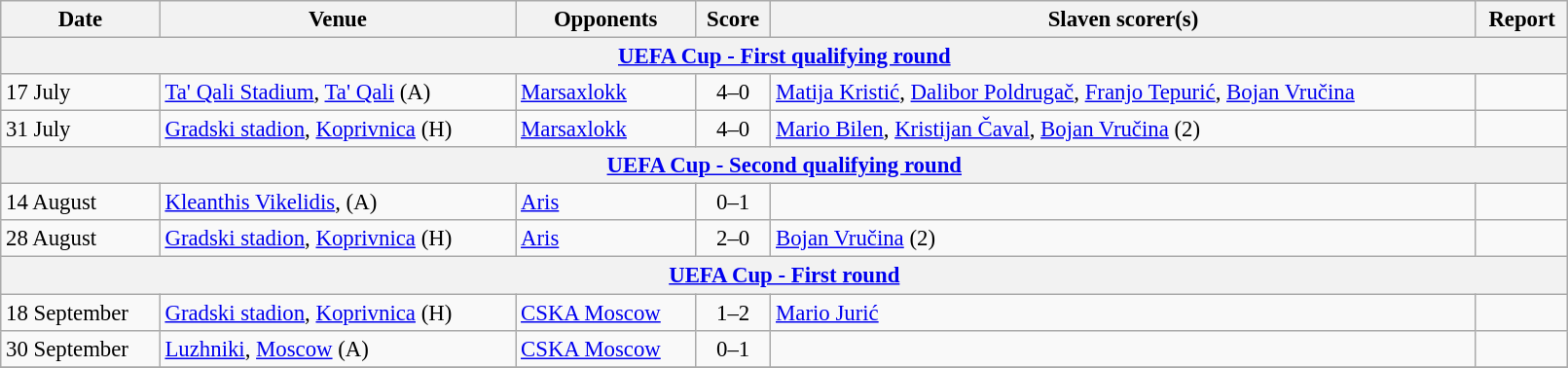<table class="wikitable" width=85%; style="font-size:95%;">
<tr>
<th>Date</th>
<th>Venue</th>
<th>Opponents</th>
<th>Score</th>
<th>Slaven scorer(s)</th>
<th>Report</th>
</tr>
<tr>
<th colspan=7><a href='#'>UEFA Cup - First qualifying round</a></th>
</tr>
<tr>
<td>17 July</td>
<td><a href='#'>Ta' Qali Stadium</a>, <a href='#'>Ta' Qali</a> (A)</td>
<td> <a href='#'>Marsaxlokk</a></td>
<td align=center>4–0</td>
<td><a href='#'>Matija Kristić</a>, <a href='#'>Dalibor Poldrugač</a>, <a href='#'>Franjo Tepurić</a>, <a href='#'>Bojan Vručina</a></td>
<td></td>
</tr>
<tr>
<td>31 July</td>
<td><a href='#'>Gradski stadion</a>, <a href='#'>Koprivnica</a> (H)</td>
<td> <a href='#'>Marsaxlokk</a></td>
<td align=center>4–0</td>
<td><a href='#'>Mario Bilen</a>, <a href='#'>Kristijan Čaval</a>, <a href='#'>Bojan Vručina</a> (2)</td>
<td></td>
</tr>
<tr>
<th colspan=7><a href='#'>UEFA Cup - Second qualifying round</a></th>
</tr>
<tr>
<td>14 August</td>
<td><a href='#'>Kleanthis Vikelidis</a>, (A)</td>
<td> <a href='#'>Aris</a></td>
<td align=center>0–1</td>
<td></td>
<td></td>
</tr>
<tr>
<td>28 August</td>
<td><a href='#'>Gradski stadion</a>, <a href='#'>Koprivnica</a> (H)</td>
<td> <a href='#'>Aris</a></td>
<td align=center>2–0</td>
<td><a href='#'>Bojan Vručina</a> (2)</td>
<td></td>
</tr>
<tr>
<th colspan=7><a href='#'>UEFA Cup - First round</a></th>
</tr>
<tr>
<td>18 September</td>
<td><a href='#'>Gradski stadion</a>, <a href='#'>Koprivnica</a> (H)</td>
<td> <a href='#'>CSKA Moscow</a></td>
<td align=center>1–2</td>
<td><a href='#'>Mario Jurić</a></td>
<td></td>
</tr>
<tr>
<td>30 September</td>
<td><a href='#'>Luzhniki</a>, <a href='#'>Moscow</a> (A)</td>
<td> <a href='#'>CSKA Moscow</a></td>
<td align=center>0–1</td>
<td></td>
<td></td>
</tr>
<tr>
</tr>
</table>
